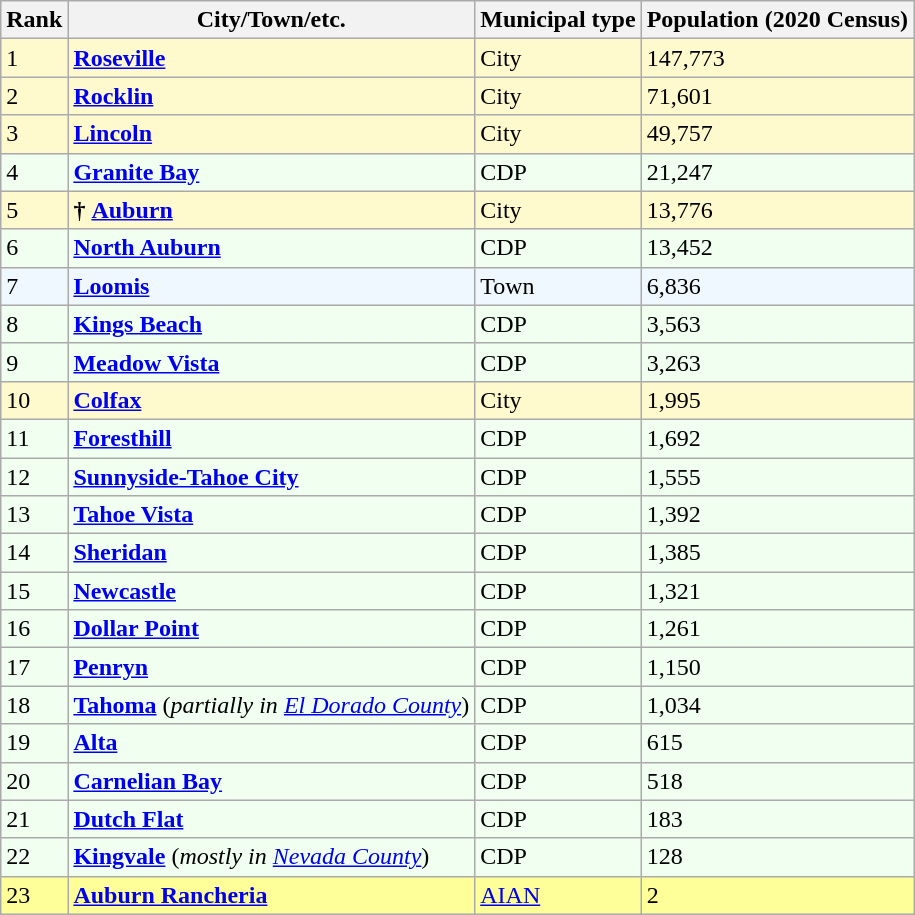<table class="wikitable sortable">
<tr>
<th>Rank</th>
<th>City/Town/etc.</th>
<th>Municipal type</th>
<th>Population (2020 Census)</th>
</tr>
<tr style="background-color:#FFFACD;">
<td>1</td>
<td><strong><a href='#'>Roseville</a></strong></td>
<td>City</td>
<td>147,773</td>
</tr>
<tr style="background-color:#FFFACD;">
<td>2</td>
<td><strong><a href='#'>Rocklin</a></strong></td>
<td>City</td>
<td>71,601</td>
</tr>
<tr style="background-color:#FFFACD;">
<td>3</td>
<td><strong><a href='#'>Lincoln</a></strong></td>
<td>City</td>
<td>49,757</td>
</tr>
<tr style="background-color:#F0FFF0;">
<td>4</td>
<td><strong><a href='#'>Granite Bay</a></strong></td>
<td>CDP</td>
<td>21,247</td>
</tr>
<tr style="background-color:#FFFACD;">
<td>5</td>
<td><strong>†</strong> <strong><a href='#'>Auburn</a></strong></td>
<td>City</td>
<td>13,776</td>
</tr>
<tr style="background-color:#F0FFF0;">
<td>6</td>
<td><strong><a href='#'>North Auburn</a></strong></td>
<td>CDP</td>
<td>13,452</td>
</tr>
<tr style="background:#F0F8FF;">
<td>7</td>
<td><strong><a href='#'>Loomis</a></strong></td>
<td>Town</td>
<td>6,836</td>
</tr>
<tr style="background-color:#F0FFF0;">
<td>8</td>
<td><strong><a href='#'>Kings Beach</a></strong></td>
<td>CDP</td>
<td>3,563</td>
</tr>
<tr style="background-color:#F0FFF0;">
<td>9</td>
<td><strong><a href='#'>Meadow Vista</a></strong></td>
<td>CDP</td>
<td>3,263</td>
</tr>
<tr style="background-color:#FFFACD;">
<td>10</td>
<td><strong><a href='#'>Colfax</a></strong></td>
<td>City</td>
<td>1,995</td>
</tr>
<tr style="background-color:#F0FFF0;">
<td>11</td>
<td><strong><a href='#'>Foresthill</a></strong></td>
<td>CDP</td>
<td>1,692</td>
</tr>
<tr style="background-color:#F0FFF0;">
<td>12</td>
<td><strong><a href='#'>Sunnyside-Tahoe City</a></strong></td>
<td>CDP</td>
<td>1,555</td>
</tr>
<tr style="background-color:#F0FFF0;">
<td>13</td>
<td><strong><a href='#'>Tahoe Vista</a></strong></td>
<td>CDP</td>
<td>1,392</td>
</tr>
<tr style="background-color:#F0FFF0;">
<td>14</td>
<td><strong><a href='#'>Sheridan</a></strong></td>
<td>CDP</td>
<td>1,385</td>
</tr>
<tr style="background-color:#F0FFF0;">
<td>15</td>
<td><strong><a href='#'>Newcastle</a></strong></td>
<td>CDP</td>
<td>1,321</td>
</tr>
<tr style="background-color:#F0FFF0;">
<td>16</td>
<td><strong><a href='#'>Dollar Point</a></strong></td>
<td>CDP</td>
<td>1,261</td>
</tr>
<tr style="background-color:#F0FFF0;">
<td>17</td>
<td><strong><a href='#'>Penryn</a></strong></td>
<td>CDP</td>
<td>1,150</td>
</tr>
<tr style="background-color:#F0FFF0;">
<td>18</td>
<td><strong><a href='#'>Tahoma</a></strong> (<em>partially in <a href='#'>El Dorado County</a></em>)</td>
<td>CDP</td>
<td>1,034</td>
</tr>
<tr style="background-color:#F0FFF0;">
<td>19</td>
<td><strong><a href='#'>Alta</a></strong></td>
<td>CDP</td>
<td>615</td>
</tr>
<tr style="background-color:#F0FFF0;">
<td>20</td>
<td><strong><a href='#'>Carnelian Bay</a></strong></td>
<td>CDP</td>
<td>518</td>
</tr>
<tr style="background-color:#F0FFF0;">
<td>21</td>
<td><strong><a href='#'>Dutch Flat</a></strong></td>
<td>CDP</td>
<td>183</td>
</tr>
<tr style="background-color:#F0FFF0;">
<td>22</td>
<td><strong><a href='#'>Kingvale</a></strong> (<em>mostly in <a href='#'>Nevada County</a></em>)</td>
<td>CDP</td>
<td>128</td>
</tr>
<tr style="background-color:#FFFF99;">
<td>23</td>
<td><strong><a href='#'>Auburn Rancheria</a></strong></td>
<td><a href='#'>AIAN</a></td>
<td>2</td>
</tr>
</table>
